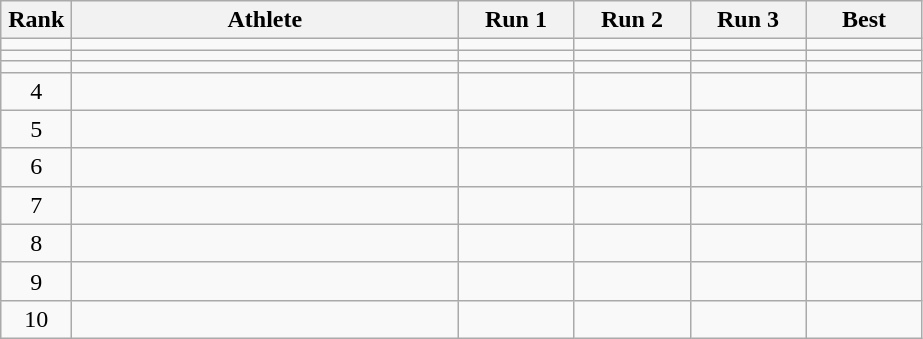<table class=wikitable style="text-align:center">
<tr>
<th width=40>Rank</th>
<th width=250>Athlete</th>
<th width=70>Run 1</th>
<th width=70>Run 2</th>
<th width=70>Run 3</th>
<th width=70>Best</th>
</tr>
<tr>
<td></td>
<td align=left></td>
<td></td>
<td></td>
<td></td>
<td></td>
</tr>
<tr>
<td></td>
<td align=left></td>
<td></td>
<td></td>
<td></td>
<td></td>
</tr>
<tr>
<td></td>
<td align=left></td>
<td></td>
<td></td>
<td></td>
<td></td>
</tr>
<tr>
<td>4</td>
<td align=left></td>
<td></td>
<td></td>
<td></td>
<td></td>
</tr>
<tr>
<td>5</td>
<td align=left></td>
<td></td>
<td></td>
<td></td>
<td></td>
</tr>
<tr>
<td>6</td>
<td align=left></td>
<td></td>
<td></td>
<td></td>
<td></td>
</tr>
<tr>
<td>7</td>
<td align=left></td>
<td></td>
<td></td>
<td></td>
<td></td>
</tr>
<tr>
<td>8</td>
<td align=left></td>
<td></td>
<td></td>
<td></td>
<td></td>
</tr>
<tr>
<td>9</td>
<td align=left></td>
<td></td>
<td></td>
<td></td>
<td></td>
</tr>
<tr>
<td>10</td>
<td align=left></td>
<td></td>
<td></td>
<td></td>
<td></td>
</tr>
</table>
